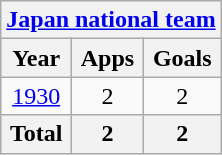<table class="wikitable" style="text-align:center">
<tr>
<th colspan=3><a href='#'>Japan national team</a></th>
</tr>
<tr>
<th>Year</th>
<th>Apps</th>
<th>Goals</th>
</tr>
<tr>
<td><a href='#'>1930</a></td>
<td>2</td>
<td>2</td>
</tr>
<tr>
<th>Total</th>
<th>2</th>
<th>2</th>
</tr>
</table>
